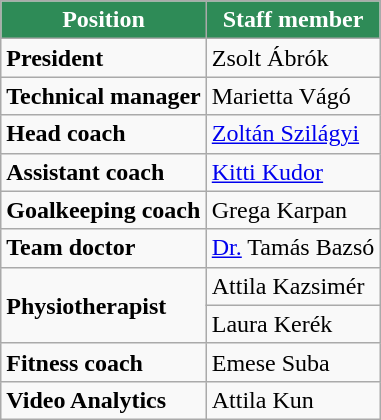<table class="wikitable">
<tr>
<th style="color:white; background:seaGreen;">Position</th>
<th style="color:white; background:seaGreen;">Staff member</th>
</tr>
<tr>
<td><strong>President</strong></td>
<td> Zsolt Ábrók</td>
</tr>
<tr>
<td><strong>Technical manager</strong></td>
<td> Marietta Vágó</td>
</tr>
<tr>
<td><strong>Head coach</strong></td>
<td> <a href='#'>Zoltán Szilágyi</a></td>
</tr>
<tr>
<td><strong>Assistant coach</strong></td>
<td> <a href='#'>Kitti Kudor</a></td>
</tr>
<tr>
<td><strong>Goalkeeping coach</strong></td>
<td> Grega Karpan</td>
</tr>
<tr>
<td><strong>Team doctor</strong></td>
<td> <a href='#'>Dr.</a> Tamás Bazsó</td>
</tr>
<tr>
<td rowspan=2><strong>Physiotherapist</strong></td>
<td> Attila Kazsimér</td>
</tr>
<tr>
<td> Laura Kerék</td>
</tr>
<tr>
<td><strong>Fitness coach</strong></td>
<td> Emese Suba</td>
</tr>
<tr>
<td><strong>Video Analytics</strong></td>
<td> Attila Kun</td>
</tr>
</table>
